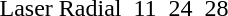<table>
<tr>
<td>Laser Radial</td>
<td></td>
<td>11</td>
<td></td>
<td>24</td>
<td></td>
<td>28</td>
</tr>
</table>
